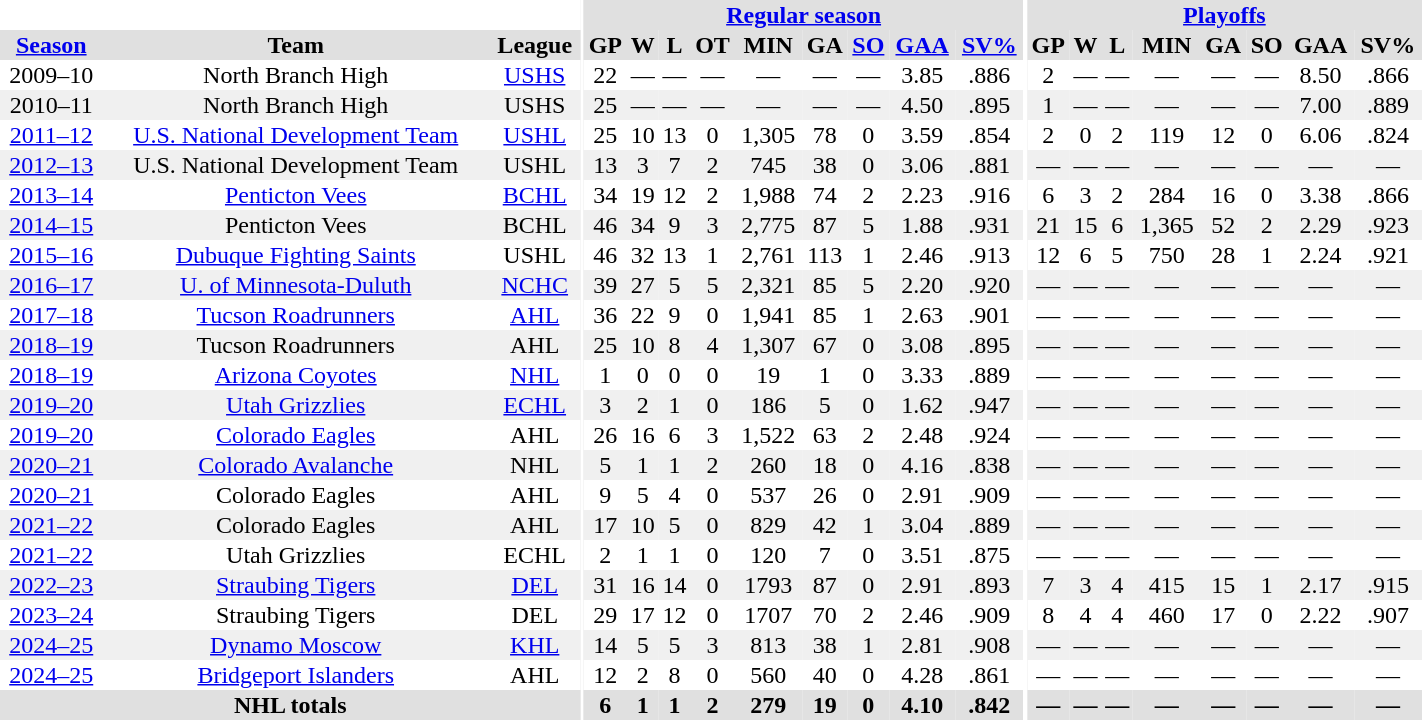<table border="0" cellpadding="1" cellspacing="0" style="text-align:center; width:75%">
<tr bgcolor="#e0e0e0">
<th colspan="3" bgcolor="#ffffff"></th>
<th rowspan="99" bgcolor="#ffffff"></th>
<th colspan="9" bgcolor="#e0e0e0"><a href='#'>Regular season</a></th>
<th rowspan="99" bgcolor="#ffffff"></th>
<th colspan="8" bgcolor="#e0e0e0"><a href='#'>Playoffs</a></th>
</tr>
<tr bgcolor="#e0e0e0">
<th><a href='#'>Season</a></th>
<th>Team</th>
<th>League</th>
<th>GP</th>
<th>W</th>
<th>L</th>
<th>OT</th>
<th>MIN</th>
<th>GA</th>
<th><a href='#'>SO</a></th>
<th><a href='#'>GAA</a></th>
<th><a href='#'>SV%</a></th>
<th>GP</th>
<th>W</th>
<th>L</th>
<th>MIN</th>
<th>GA</th>
<th>SO</th>
<th>GAA</th>
<th>SV%</th>
</tr>
<tr>
<td>2009–10</td>
<td>North Branch High</td>
<td><a href='#'>USHS</a></td>
<td>22</td>
<td>—</td>
<td>—</td>
<td>—</td>
<td>—</td>
<td>—</td>
<td>—</td>
<td>3.85</td>
<td>.886</td>
<td>2</td>
<td>—</td>
<td>—</td>
<td>—</td>
<td>—</td>
<td>—</td>
<td>8.50</td>
<td>.866</td>
</tr>
<tr bgcolor="#f0f0f0">
<td>2010–11</td>
<td>North Branch High</td>
<td>USHS</td>
<td>25</td>
<td>—</td>
<td>—</td>
<td>—</td>
<td>—</td>
<td>—</td>
<td>—</td>
<td>4.50</td>
<td>.895</td>
<td>1</td>
<td>—</td>
<td>—</td>
<td>—</td>
<td>—</td>
<td>—</td>
<td>7.00</td>
<td>.889</td>
</tr>
<tr>
<td><a href='#'>2011–12</a></td>
<td><a href='#'>U.S. National Development Team</a></td>
<td><a href='#'>USHL</a></td>
<td>25</td>
<td>10</td>
<td>13</td>
<td>0</td>
<td>1,305</td>
<td>78</td>
<td>0</td>
<td>3.59</td>
<td>.854</td>
<td>2</td>
<td>0</td>
<td>2</td>
<td>119</td>
<td>12</td>
<td>0</td>
<td>6.06</td>
<td>.824</td>
</tr>
<tr bgcolor="#f0f0f0">
<td><a href='#'>2012–13</a></td>
<td>U.S. National Development Team</td>
<td>USHL</td>
<td>13</td>
<td>3</td>
<td>7</td>
<td>2</td>
<td>745</td>
<td>38</td>
<td>0</td>
<td>3.06</td>
<td>.881</td>
<td>—</td>
<td>—</td>
<td>—</td>
<td>—</td>
<td>—</td>
<td>—</td>
<td>—</td>
<td>—</td>
</tr>
<tr>
<td><a href='#'>2013–14</a></td>
<td><a href='#'>Penticton Vees</a></td>
<td><a href='#'>BCHL</a></td>
<td>34</td>
<td>19</td>
<td>12</td>
<td>2</td>
<td>1,988</td>
<td>74</td>
<td>2</td>
<td>2.23</td>
<td>.916</td>
<td>6</td>
<td>3</td>
<td>2</td>
<td>284</td>
<td>16</td>
<td>0</td>
<td>3.38</td>
<td>.866</td>
</tr>
<tr bgcolor="#f0f0f0">
<td><a href='#'>2014–15</a></td>
<td>Penticton Vees</td>
<td>BCHL</td>
<td>46</td>
<td>34</td>
<td>9</td>
<td>3</td>
<td>2,775</td>
<td>87</td>
<td>5</td>
<td>1.88</td>
<td>.931</td>
<td>21</td>
<td>15</td>
<td>6</td>
<td>1,365</td>
<td>52</td>
<td>2</td>
<td>2.29</td>
<td>.923</td>
</tr>
<tr>
<td><a href='#'>2015–16</a></td>
<td><a href='#'>Dubuque Fighting Saints</a></td>
<td>USHL</td>
<td>46</td>
<td>32</td>
<td>13</td>
<td>1</td>
<td>2,761</td>
<td>113</td>
<td>1</td>
<td>2.46</td>
<td>.913</td>
<td>12</td>
<td>6</td>
<td>5</td>
<td>750</td>
<td>28</td>
<td>1</td>
<td>2.24</td>
<td>.921</td>
</tr>
<tr bgcolor="#f0f0f0">
<td><a href='#'>2016–17</a></td>
<td><a href='#'>U. of Minnesota-Duluth</a></td>
<td><a href='#'>NCHC</a></td>
<td>39</td>
<td>27</td>
<td>5</td>
<td>5</td>
<td>2,321</td>
<td>85</td>
<td>5</td>
<td>2.20</td>
<td>.920</td>
<td>—</td>
<td>—</td>
<td>—</td>
<td>—</td>
<td>—</td>
<td>—</td>
<td>—</td>
<td>—</td>
</tr>
<tr>
<td><a href='#'>2017–18</a></td>
<td><a href='#'>Tucson Roadrunners</a></td>
<td><a href='#'>AHL</a></td>
<td>36</td>
<td>22</td>
<td>9</td>
<td>0</td>
<td>1,941</td>
<td>85</td>
<td>1</td>
<td>2.63</td>
<td>.901</td>
<td>—</td>
<td>—</td>
<td>—</td>
<td>—</td>
<td>—</td>
<td>—</td>
<td>—</td>
<td>—</td>
</tr>
<tr bgcolor="#f0f0f0">
<td><a href='#'>2018–19</a></td>
<td>Tucson Roadrunners</td>
<td>AHL</td>
<td>25</td>
<td>10</td>
<td>8</td>
<td>4</td>
<td>1,307</td>
<td>67</td>
<td>0</td>
<td>3.08</td>
<td>.895</td>
<td>—</td>
<td>—</td>
<td>—</td>
<td>—</td>
<td>—</td>
<td>—</td>
<td>—</td>
<td>—</td>
</tr>
<tr>
<td><a href='#'>2018–19</a></td>
<td><a href='#'>Arizona Coyotes</a></td>
<td><a href='#'>NHL</a></td>
<td>1</td>
<td>0</td>
<td>0</td>
<td>0</td>
<td>19</td>
<td>1</td>
<td>0</td>
<td>3.33</td>
<td>.889</td>
<td>—</td>
<td>—</td>
<td>—</td>
<td>—</td>
<td>—</td>
<td>—</td>
<td>—</td>
<td>—</td>
</tr>
<tr bgcolor="#f0f0f0">
<td><a href='#'>2019–20</a></td>
<td><a href='#'>Utah Grizzlies</a></td>
<td><a href='#'>ECHL</a></td>
<td>3</td>
<td>2</td>
<td>1</td>
<td>0</td>
<td>186</td>
<td>5</td>
<td>0</td>
<td>1.62</td>
<td>.947</td>
<td>—</td>
<td>—</td>
<td>—</td>
<td>—</td>
<td>—</td>
<td>—</td>
<td>—</td>
<td>—</td>
</tr>
<tr>
<td><a href='#'>2019–20</a></td>
<td><a href='#'>Colorado Eagles</a></td>
<td>AHL</td>
<td>26</td>
<td>16</td>
<td>6</td>
<td>3</td>
<td>1,522</td>
<td>63</td>
<td>2</td>
<td>2.48</td>
<td>.924</td>
<td>—</td>
<td>—</td>
<td>—</td>
<td>—</td>
<td>—</td>
<td>—</td>
<td>—</td>
<td>—</td>
</tr>
<tr bgcolor="#f0f0f0">
<td><a href='#'>2020–21</a></td>
<td><a href='#'>Colorado Avalanche</a></td>
<td>NHL</td>
<td>5</td>
<td>1</td>
<td>1</td>
<td>2</td>
<td>260</td>
<td>18</td>
<td>0</td>
<td>4.16</td>
<td>.838</td>
<td>—</td>
<td>—</td>
<td>—</td>
<td>—</td>
<td>—</td>
<td>—</td>
<td>—</td>
<td>—</td>
</tr>
<tr>
<td><a href='#'>2020–21</a></td>
<td>Colorado Eagles</td>
<td>AHL</td>
<td>9</td>
<td>5</td>
<td>4</td>
<td>0</td>
<td>537</td>
<td>26</td>
<td>0</td>
<td>2.91</td>
<td>.909</td>
<td>—</td>
<td>—</td>
<td>—</td>
<td>—</td>
<td>—</td>
<td>—</td>
<td>—</td>
<td>—</td>
</tr>
<tr bgcolor="#f0f0f0">
<td><a href='#'>2021–22</a></td>
<td>Colorado Eagles</td>
<td>AHL</td>
<td>17</td>
<td>10</td>
<td>5</td>
<td>0</td>
<td>829</td>
<td>42</td>
<td>1</td>
<td>3.04</td>
<td>.889</td>
<td>—</td>
<td>—</td>
<td>—</td>
<td>—</td>
<td>—</td>
<td>—</td>
<td>—</td>
<td>—</td>
</tr>
<tr>
<td><a href='#'>2021–22</a></td>
<td>Utah Grizzlies</td>
<td>ECHL</td>
<td>2</td>
<td>1</td>
<td>1</td>
<td>0</td>
<td>120</td>
<td>7</td>
<td>0</td>
<td>3.51</td>
<td>.875</td>
<td>—</td>
<td>—</td>
<td>—</td>
<td>—</td>
<td>—</td>
<td>—</td>
<td>—</td>
<td>—</td>
</tr>
<tr bgcolor="#f0f0f0">
<td><a href='#'>2022–23</a></td>
<td><a href='#'>Straubing Tigers</a></td>
<td><a href='#'>DEL</a></td>
<td>31</td>
<td>16</td>
<td>14</td>
<td>0</td>
<td>1793</td>
<td>87</td>
<td>0</td>
<td>2.91</td>
<td>.893</td>
<td>7</td>
<td>3</td>
<td>4</td>
<td>415</td>
<td>15</td>
<td>1</td>
<td>2.17</td>
<td>.915</td>
</tr>
<tr>
<td><a href='#'>2023–24</a></td>
<td>Straubing Tigers</td>
<td>DEL</td>
<td>29</td>
<td>17</td>
<td>12</td>
<td>0</td>
<td>1707</td>
<td>70</td>
<td>2</td>
<td>2.46</td>
<td>.909</td>
<td>8</td>
<td>4</td>
<td>4</td>
<td>460</td>
<td>17</td>
<td>0</td>
<td>2.22</td>
<td>.907</td>
</tr>
<tr bgcolor="#f0f0f0">
<td><a href='#'>2024–25</a></td>
<td><a href='#'>Dynamo Moscow</a></td>
<td><a href='#'>KHL</a></td>
<td>14</td>
<td>5</td>
<td>5</td>
<td>3</td>
<td>813</td>
<td>38</td>
<td>1</td>
<td>2.81</td>
<td>.908</td>
<td>—</td>
<td>—</td>
<td>—</td>
<td>—</td>
<td>—</td>
<td>—</td>
<td>—</td>
<td>—</td>
</tr>
<tr>
<td><a href='#'>2024–25</a></td>
<td><a href='#'>Bridgeport Islanders</a></td>
<td>AHL</td>
<td>12</td>
<td>2</td>
<td>8</td>
<td>0</td>
<td>560</td>
<td>40</td>
<td>0</td>
<td>4.28</td>
<td>.861</td>
<td>—</td>
<td>—</td>
<td>—</td>
<td>—</td>
<td>—</td>
<td>—</td>
<td>—</td>
<td>—</td>
</tr>
<tr bgcolor="#e0e0e0">
<th colspan="3">NHL totals</th>
<th>6</th>
<th>1</th>
<th>1</th>
<th>2</th>
<th>279</th>
<th>19</th>
<th>0</th>
<th>4.10</th>
<th>.842</th>
<th>—</th>
<th>—</th>
<th>—</th>
<th>—</th>
<th>—</th>
<th>—</th>
<th>—</th>
<th>—</th>
</tr>
</table>
